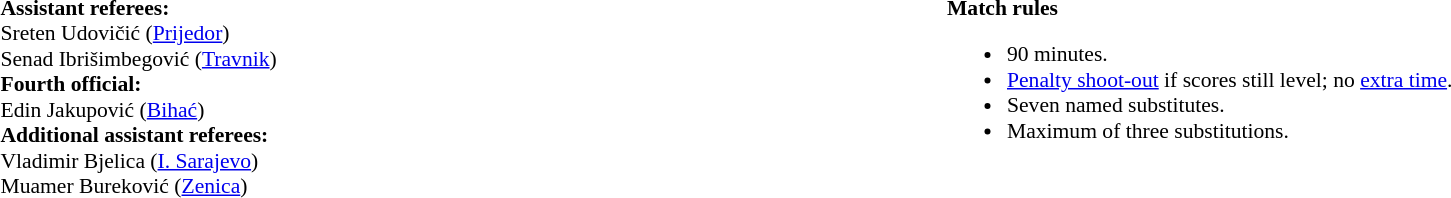<table style="width:100%; font-size:90%;">
<tr>
<td style="width:50%; vertical-align:top;"><br><strong>Assistant referees:</strong>
<br>Sreten Udovičić (<a href='#'>Prijedor</a>)
<br>Senad Ibrišimbegović (<a href='#'>Travnik</a>)
<br><strong>Fourth official:</strong>
<br>Edin Jakupović (<a href='#'>Bihać</a>)
<br><strong>Additional assistant referees:</strong>
<br>Vladimir Bjelica (<a href='#'>I. Sarajevo</a>)
<br>Muamer Bureković (<a href='#'>Zenica</a>)</td>
<td style="width:60%; vertical-align:top;"><br><strong>Match rules</strong><ul><li>90 minutes.</li><li><a href='#'>Penalty shoot-out</a> if scores still level; no <a href='#'>extra time</a>.</li><li>Seven named substitutes.</li><li>Maximum of three substitutions.</li></ul></td>
</tr>
</table>
